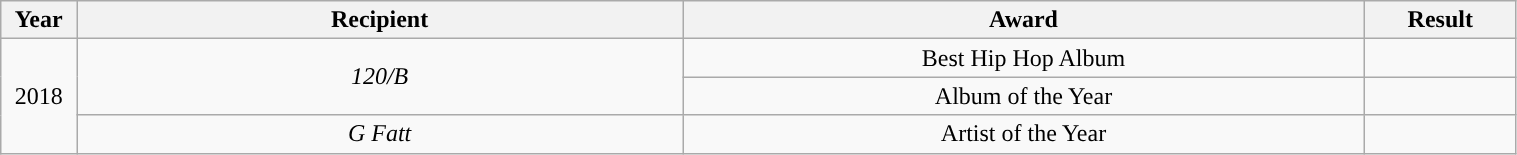<table class="wikitable" style="width:80%;">
<tr>
<th width="5%">Year</th>
<th style="width:40%;">Recipient</th>
<th style="width:45%;">Award</th>
<th style="width:10%;">Result</th>
</tr>
<tr>
<td rowspan="3" style="text-align:center;">2018</td>
<td rowspan="2" style="text-align:center;"><em>120/B</em></td>
<td style="text-align:center;">Best Hip Hop Album</td>
<td></td>
</tr>
<tr>
<td style="text-align:center;">Album of the Year</td>
<td></td>
</tr>
<tr>
<td rowspan="1" style="text-align:center;"><em>G Fatt</em></td>
<td style="text-align:center;">Artist of the Year</td>
<td></td>
</tr>
</table>
